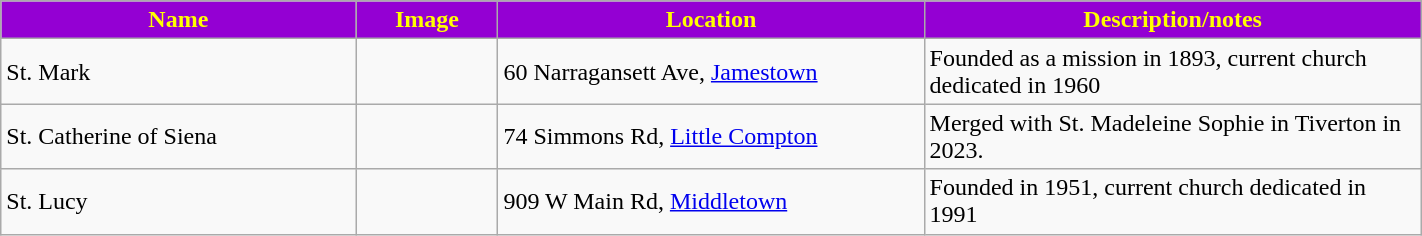<table class="wikitable sortable" style="width:75%">
<tr>
<th style="background:darkviolet; color:yellow;" width="25%"><strong>Name</strong></th>
<th style="background:darkviolet; color:yellow;" width="10%"><strong>Image</strong></th>
<th style="background:darkviolet; color:yellow;" width="30%"><strong>Location</strong></th>
<th style="background:darkviolet; color:yellow;" width="35%"><strong>Description/notes</strong></th>
</tr>
<tr>
<td>St. Mark</td>
<td></td>
<td>60 Narragansett Ave, <a href='#'>Jamestown</a></td>
<td>Founded as a mission in 1893, current church dedicated in 1960</td>
</tr>
<tr>
<td>St. Catherine of Siena</td>
<td></td>
<td>74 Simmons Rd, <a href='#'>Little Compton</a></td>
<td>Merged with St. Madeleine Sophie in Tiverton in 2023.</td>
</tr>
<tr>
<td>St. Lucy</td>
<td></td>
<td>909 W Main Rd, <a href='#'>Middletown</a></td>
<td>Founded in 1951, current church dedicated in 1991</td>
</tr>
</table>
